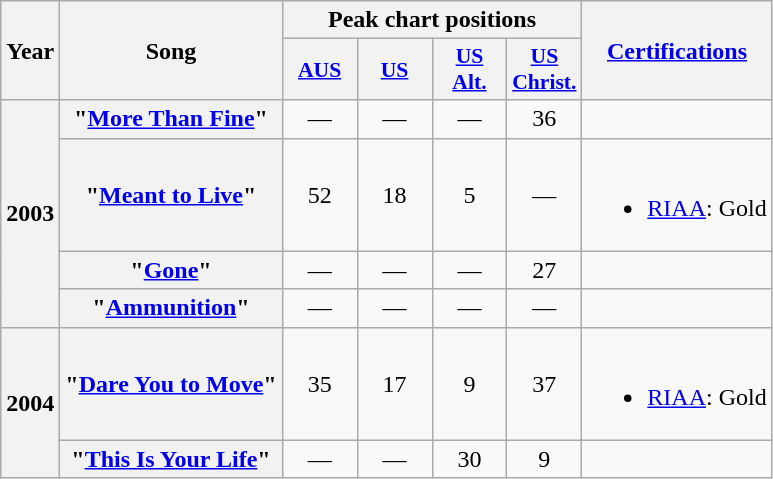<table class="wikitable plainrowheaders" style="text-align:center;">
<tr>
<th scope="col" rowspan="2">Year</th>
<th scope="col" rowspan="2">Song</th>
<th scope="col" colspan="4">Peak chart positions</th>
<th scope="col" rowspan="2"><a href='#'>Certifications</a><br></th>
</tr>
<tr>
<th style="width:3em; font-size:90%"><a href='#'>AUS</a><br></th>
<th style="width:3em; font-size:90%"><a href='#'>US</a><br></th>
<th style="width:3em; font-size:90%"><a href='#'>US Alt.</a><br></th>
<th style="width:3em; font-size:90%"><a href='#'>US Christ.</a><br></th>
</tr>
<tr>
<th scope="row" rowspan="4">2003</th>
<th scope="row">"<a href='#'>More Than Fine</a>"</th>
<td>—</td>
<td>—</td>
<td>—</td>
<td>36</td>
<td scope="row"></td>
</tr>
<tr>
<th scope="row">"<a href='#'>Meant to Live</a>"</th>
<td>52</td>
<td>18</td>
<td>5</td>
<td>— </td>
<td scope="row"><br><ul><li><a href='#'>RIAA</a>: Gold</li></ul></td>
</tr>
<tr>
<th scope="row">"<a href='#'>Gone</a>"</th>
<td>—</td>
<td>—</td>
<td>—</td>
<td>27</td>
<td scope="row"></td>
</tr>
<tr>
<th scope="row">"<a href='#'>Ammunition</a>"</th>
<td>—</td>
<td>—</td>
<td>—</td>
<td>— </td>
<td scope="row"></td>
</tr>
<tr>
<th scope="row" rowspan="2">2004</th>
<th scope="row">"<a href='#'>Dare You to Move</a>"</th>
<td>35</td>
<td>17</td>
<td>9</td>
<td>37</td>
<td scope="row"><br><ul><li><a href='#'>RIAA</a>: Gold</li></ul></td>
</tr>
<tr>
<th scope="row">"<a href='#'>This Is Your Life</a>"</th>
<td>—</td>
<td>—</td>
<td>30</td>
<td>9</td>
<td scope="row"></td>
</tr>
</table>
